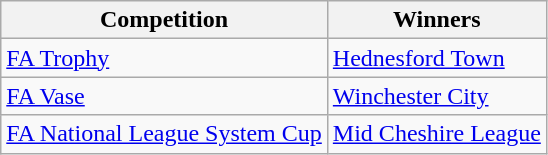<table class="wikitable">
<tr>
<th>Competition</th>
<th>Winners</th>
</tr>
<tr>
<td><a href='#'>FA Trophy</a></td>
<td><a href='#'>Hednesford Town</a></td>
</tr>
<tr>
<td><a href='#'>FA Vase</a></td>
<td><a href='#'>Winchester City</a></td>
</tr>
<tr>
<td><a href='#'>FA National League System Cup</a></td>
<td><a href='#'>Mid Cheshire League</a></td>
</tr>
</table>
